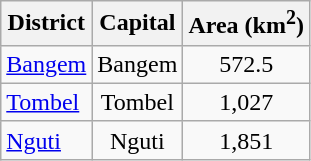<table class="wikitable sortable">
<tr>
<th align="left">District</th>
<th>Capital</th>
<th>Area (km<sup>2</sup>)</th>
</tr>
<tr>
<td align="left"><a href='#'>Bangem</a></td>
<td align="center">Bangem</td>
<td align="center">572.5</td>
</tr>
<tr>
<td align="left"><a href='#'>Tombel</a></td>
<td align="center">Tombel</td>
<td align="center">1,027</td>
</tr>
<tr>
<td align="left"><a href='#'>Nguti</a></td>
<td align="center">Nguti</td>
<td align="center">1,851</td>
</tr>
</table>
